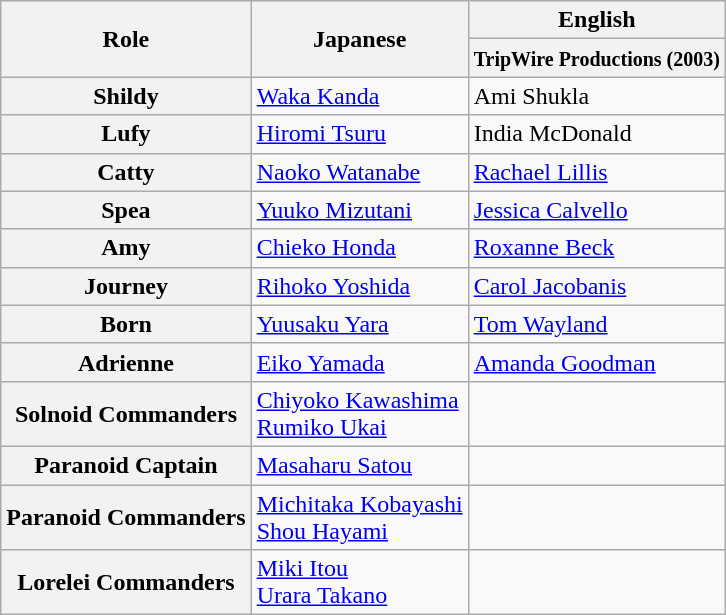<table class="wikitable mw-collapsible mw-collapsed">
<tr>
<th rowspan="2">Role</th>
<th rowspan="2">Japanese</th>
<th>English</th>
</tr>
<tr>
<th><small>TripWire Productions (2003)</small></th>
</tr>
<tr>
<th>Shildy</th>
<td><a href='#'>Waka Kanda</a></td>
<td>Ami Shukla</td>
</tr>
<tr>
<th>Lufy</th>
<td><a href='#'>Hiromi Tsuru</a></td>
<td>India McDonald</td>
</tr>
<tr>
<th>Catty</th>
<td><a href='#'>Naoko Watanabe</a></td>
<td><a href='#'>Rachael Lillis</a></td>
</tr>
<tr>
<th>Spea</th>
<td><a href='#'>Yuuko Mizutani</a></td>
<td><a href='#'>Jessica Calvello</a></td>
</tr>
<tr>
<th>Amy</th>
<td><a href='#'>Chieko Honda</a></td>
<td><a href='#'>Roxanne Beck</a></td>
</tr>
<tr>
<th>Journey</th>
<td><a href='#'>Rihoko Yoshida</a></td>
<td><a href='#'>Carol Jacobanis</a></td>
</tr>
<tr>
<th>Born</th>
<td><a href='#'>Yuusaku Yara</a></td>
<td><a href='#'>Tom Wayland</a></td>
</tr>
<tr>
<th>Adrienne</th>
<td><a href='#'>Eiko Yamada</a></td>
<td><a href='#'>Amanda Goodman</a></td>
</tr>
<tr>
<th>Solnoid Commanders</th>
<td><a href='#'>Chiyoko Kawashima</a><br><a href='#'>Rumiko Ukai</a></td>
<td></td>
</tr>
<tr>
<th>Paranoid Captain</th>
<td><a href='#'>Masaharu Satou</a></td>
<td></td>
</tr>
<tr>
<th>Paranoid Commanders</th>
<td><a href='#'>Michitaka Kobayashi</a><br><a href='#'>Shou Hayami</a></td>
<td></td>
</tr>
<tr>
<th>Lorelei Commanders</th>
<td><a href='#'>Miki Itou</a><br><a href='#'>Urara Takano</a></td>
<td></td>
</tr>
</table>
